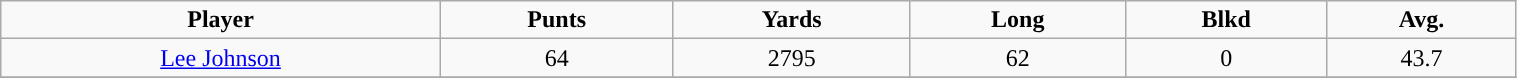<table class="wikitable" width="80%">
<tr align="center">
<td><strong>Player</strong></td>
<td><strong>Punts</strong></td>
<td><strong>Yards</strong></td>
<td><strong>Long</strong></td>
<td><strong>Blkd</strong></td>
<td><strong>Avg.</strong></td>
</tr>
<tr align="center" bgcolor="">
<td><a href='#'>Lee Johnson</a></td>
<td>64</td>
<td>2795</td>
<td>62</td>
<td>0</td>
<td>43.7</td>
</tr>
<tr align="center" bgcolor="">
</tr>
</table>
